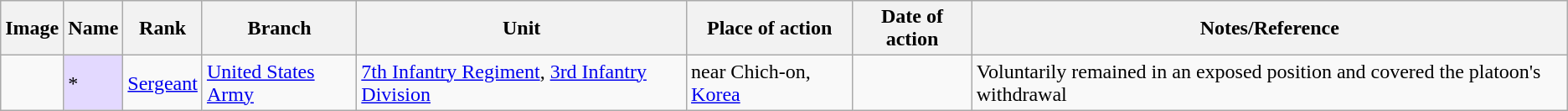<table class="wikitable sortable">
<tr>
<th scope=col class="unsortable">Image</th>
<th scope=col>Name</th>
<th scope=col>Rank</th>
<th scope=col>Branch</th>
<th scope=col>Unit</th>
<th scope=col>Place of action</th>
<th scope=col>Date of action</th>
<th scope=col class="unsortable">Notes/Reference</th>
</tr>
<tr>
<td></td>
<td style="background:#e3d9ff;">*</td>
<td><a href='#'>Sergeant</a></td>
<td><a href='#'>United States Army</a></td>
<td><a href='#'>7th Infantry Regiment</a>, <a href='#'>3rd Infantry Division</a></td>
<td>near Chich-on, <a href='#'>Korea</a></td>
<td></td>
<td>Voluntarily remained in an exposed position and covered the platoon's withdrawal</td>
</tr>
</table>
